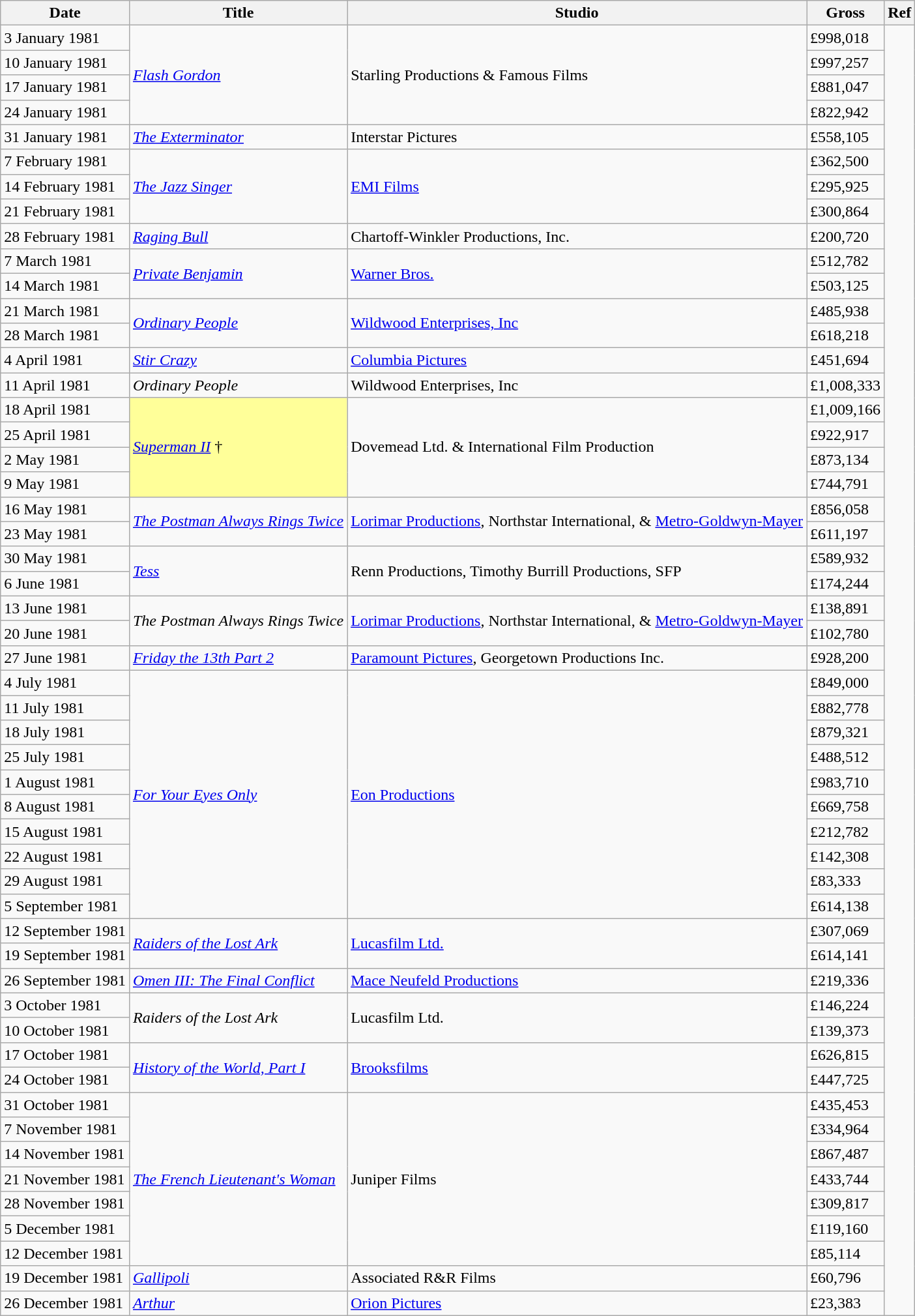<table class="wikitable sortable">
<tr>
<th>Date</th>
<th>Title</th>
<th>Studio</th>
<th>Gross</th>
<th>Ref</th>
</tr>
<tr>
<td>3 January 1981</td>
<td rowspan="4"><em><a href='#'>Flash Gordon</a></em></td>
<td rowspan="4">Starling Productions & Famous Films</td>
<td>£998,018</td>
<td rowspan="52" align="center"></td>
</tr>
<tr>
<td>10 January 1981</td>
<td>£997,257</td>
</tr>
<tr>
<td>17 January 1981</td>
<td>£881,047</td>
</tr>
<tr>
<td>24 January 1981</td>
<td>£822,942</td>
</tr>
<tr>
<td>31 January 1981</td>
<td><em><a href='#'>The Exterminator</a></em></td>
<td>Interstar Pictures</td>
<td>£558,105</td>
</tr>
<tr>
<td>7 February 1981</td>
<td rowspan="3"><em><a href='#'>The Jazz Singer</a></em></td>
<td rowspan="3"><a href='#'>EMI Films</a></td>
<td>£362,500</td>
</tr>
<tr>
<td>14 February 1981</td>
<td>£295,925</td>
</tr>
<tr>
<td>21 February 1981</td>
<td>£300,864</td>
</tr>
<tr>
<td>28 February 1981</td>
<td><em><a href='#'>Raging Bull</a></em></td>
<td>Chartoff-Winkler Productions, Inc.</td>
<td>£200,720</td>
</tr>
<tr>
<td>7 March 1981</td>
<td rowspan="2"><em><a href='#'>Private Benjamin</a></em></td>
<td rowspan="2"><a href='#'>Warner Bros.</a></td>
<td>£512,782</td>
</tr>
<tr>
<td>14 March 1981</td>
<td>£503,125</td>
</tr>
<tr>
<td>21 March 1981</td>
<td rowspan="2"><em><a href='#'>Ordinary People</a></em></td>
<td rowspan="2"><a href='#'>Wildwood Enterprises, Inc</a></td>
<td>£485,938</td>
</tr>
<tr>
<td>28 March 1981</td>
<td>£618,218</td>
</tr>
<tr>
<td>4 April 1981</td>
<td><em><a href='#'>Stir Crazy</a></em></td>
<td><a href='#'>Columbia Pictures</a></td>
<td>£451,694</td>
</tr>
<tr>
<td>11 April 1981</td>
<td><em>Ordinary People</em></td>
<td>Wildwood Enterprises, Inc</td>
<td>£1,008,333</td>
</tr>
<tr>
<td>18 April 1981</td>
<td rowspan="4" style="background-color:#FFFF99"><em><a href='#'>Superman II</a></em> †</td>
<td rowspan="4">Dovemead Ltd. & International Film Production</td>
<td>£1,009,166</td>
</tr>
<tr>
<td>25 April 1981</td>
<td>£922,917</td>
</tr>
<tr>
<td>2 May 1981</td>
<td>£873,134</td>
</tr>
<tr>
<td>9 May 1981</td>
<td>£744,791</td>
</tr>
<tr>
<td>16 May 1981</td>
<td rowspan="2"><em><a href='#'>The Postman Always Rings Twice</a></em></td>
<td rowspan="2"><a href='#'>Lorimar Productions</a>, Northstar International, & <a href='#'>Metro-Goldwyn-Mayer</a></td>
<td>£856,058</td>
</tr>
<tr>
<td>23 May 1981</td>
<td>£611,197</td>
</tr>
<tr>
<td>30 May 1981</td>
<td rowspan="2"><em><a href='#'>Tess</a></em></td>
<td rowspan="2">Renn Productions, Timothy Burrill Productions, SFP</td>
<td>£589,932</td>
</tr>
<tr>
<td>6 June 1981</td>
<td>£174,244</td>
</tr>
<tr>
<td>13 June 1981</td>
<td rowspan="2"><em>The Postman Always Rings Twice</em></td>
<td rowspan="2"><a href='#'>Lorimar Productions</a>, Northstar International, & <a href='#'>Metro-Goldwyn-Mayer</a></td>
<td>£138,891</td>
</tr>
<tr>
<td>20 June 1981</td>
<td>£102,780</td>
</tr>
<tr>
<td>27 June 1981</td>
<td><em><a href='#'>Friday the 13th Part 2</a></em></td>
<td><a href='#'>Paramount Pictures</a>, Georgetown Productions Inc.</td>
<td>£928,200</td>
</tr>
<tr>
<td>4 July 1981</td>
<td rowspan="10"><em><a href='#'>For Your Eyes Only</a></em></td>
<td rowspan="10"><a href='#'>Eon Productions</a></td>
<td>£849,000</td>
</tr>
<tr>
<td>11 July 1981</td>
<td>£882,778</td>
</tr>
<tr>
<td>18 July 1981</td>
<td>£879,321</td>
</tr>
<tr>
<td>25 July 1981</td>
<td>£488,512</td>
</tr>
<tr>
<td>1 August 1981</td>
<td>£983,710</td>
</tr>
<tr>
<td>8 August 1981</td>
<td>£669,758</td>
</tr>
<tr>
<td>15 August 1981</td>
<td>£212,782</td>
</tr>
<tr>
<td>22 August 1981</td>
<td>£142,308</td>
</tr>
<tr>
<td>29 August 1981</td>
<td>£83,333</td>
</tr>
<tr>
<td>5 September 1981</td>
<td>£614,138</td>
</tr>
<tr>
<td>12 September 1981</td>
<td rowspan="2"><em><a href='#'>Raiders of the Lost Ark</a></em></td>
<td rowspan="2"><a href='#'>Lucasfilm Ltd.</a></td>
<td>£307,069</td>
</tr>
<tr>
<td>19 September 1981</td>
<td>£614,141</td>
</tr>
<tr>
<td>26 September 1981</td>
<td><em><a href='#'>Omen III: The Final Conflict</a></em></td>
<td><a href='#'>Mace Neufeld Productions</a></td>
<td>£219,336</td>
</tr>
<tr>
<td>3 October 1981</td>
<td rowspan="2"><em>Raiders of the Lost Ark</em></td>
<td rowspan="2">Lucasfilm Ltd.</td>
<td>£146,224</td>
</tr>
<tr>
<td>10 October 1981</td>
<td>£139,373</td>
</tr>
<tr>
<td>17 October 1981</td>
<td rowspan="2"><em><a href='#'>History of the World, Part I</a></em></td>
<td rowspan="2"><a href='#'>Brooksfilms</a></td>
<td>£626,815</td>
</tr>
<tr>
<td>24 October 1981</td>
<td>£447,725</td>
</tr>
<tr>
<td>31 October 1981</td>
<td rowspan="7"><em><a href='#'>The French Lieutenant's Woman</a></em></td>
<td rowspan="7">Juniper Films</td>
<td>£435,453</td>
</tr>
<tr>
<td>7 November 1981</td>
<td>£334,964</td>
</tr>
<tr>
<td>14 November 1981</td>
<td>£867,487</td>
</tr>
<tr>
<td>21 November 1981</td>
<td>£433,744</td>
</tr>
<tr>
<td>28 November 1981</td>
<td>£309,817</td>
</tr>
<tr>
<td>5 December 1981</td>
<td>£119,160</td>
</tr>
<tr>
<td>12 December 1981</td>
<td>£85,114</td>
</tr>
<tr>
<td>19 December 1981</td>
<td><em><a href='#'>Gallipoli</a></em></td>
<td>Associated R&R Films</td>
<td>£60,796</td>
</tr>
<tr>
<td>26 December 1981</td>
<td><em><a href='#'>Arthur</a></em></td>
<td><a href='#'>Orion Pictures</a></td>
<td>£23,383</td>
</tr>
</table>
